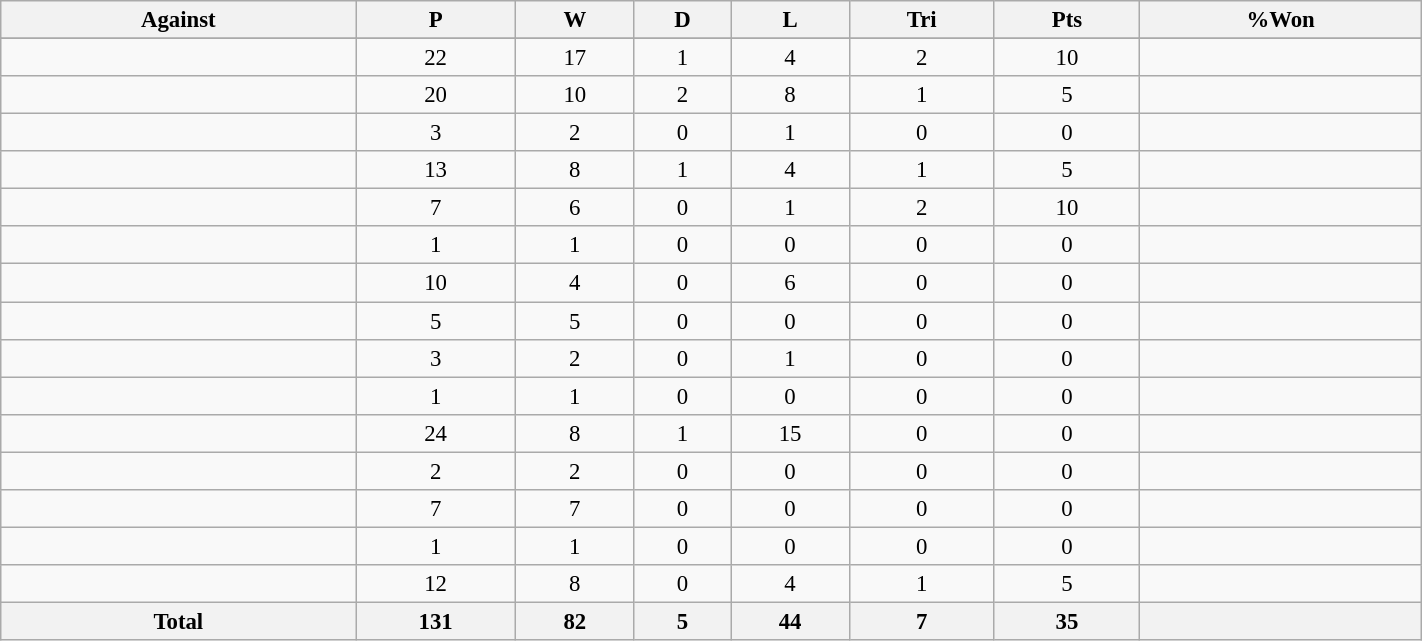<table class="wikitable sortable"  style="text-align:center; font-size:95%; width:75%;">
<tr>
<th style="width:25%;">Against</th>
<th abbr="Played" style="width:15px;">P</th>
<th abbr="Won" style="width:10px;">W</th>
<th abbr="Drawn" style="width:10px;">D</th>
<th abbr="Lost" style="width:10px;">L</th>
<th abbr="Tries" style="width:15px;">Tri</th>
<th abbr="Points" style="width:18px;">Pts</th>
<th abbr="Won" style="width:18px;">%Won</th>
</tr>
<tr bgcolor="#d0ffd0" align="center">
</tr>
<tr>
<td align="left"></td>
<td>22</td>
<td>17</td>
<td>1</td>
<td>4</td>
<td>2</td>
<td>10</td>
<td></td>
</tr>
<tr>
<td align="left"></td>
<td>20</td>
<td>10</td>
<td>2</td>
<td>8</td>
<td>1</td>
<td>5</td>
<td></td>
</tr>
<tr>
<td align="left"></td>
<td>3</td>
<td>2</td>
<td>0</td>
<td>1</td>
<td>0</td>
<td>0</td>
<td></td>
</tr>
<tr>
<td align="left"></td>
<td>13</td>
<td>8</td>
<td>1</td>
<td>4</td>
<td>1</td>
<td>5</td>
<td></td>
</tr>
<tr>
<td align="left"></td>
<td>7</td>
<td>6</td>
<td>0</td>
<td>1</td>
<td>2</td>
<td>10</td>
<td></td>
</tr>
<tr>
<td align="left"></td>
<td>1</td>
<td>1</td>
<td>0</td>
<td>0</td>
<td>0</td>
<td>0</td>
<td></td>
</tr>
<tr>
<td align="left"></td>
<td>10</td>
<td>4</td>
<td>0</td>
<td>6</td>
<td>0</td>
<td>0</td>
<td></td>
</tr>
<tr>
<td align="left"></td>
<td>5</td>
<td>5</td>
<td>0</td>
<td>0</td>
<td>0</td>
<td>0</td>
<td></td>
</tr>
<tr>
<td align="left"></td>
<td>3</td>
<td>2</td>
<td>0</td>
<td>1</td>
<td>0</td>
<td>0</td>
<td></td>
</tr>
<tr>
<td align="left"></td>
<td>1</td>
<td>1</td>
<td>0</td>
<td>0</td>
<td>0</td>
<td>0</td>
<td></td>
</tr>
<tr>
<td align="left"></td>
<td>24</td>
<td>8</td>
<td>1</td>
<td>15</td>
<td>0</td>
<td>0</td>
<td></td>
</tr>
<tr>
<td align="left"></td>
<td>2</td>
<td>2</td>
<td>0</td>
<td>0</td>
<td>0</td>
<td>0</td>
<td></td>
</tr>
<tr>
<td align="left"></td>
<td>7</td>
<td>7</td>
<td>0</td>
<td>0</td>
<td>0</td>
<td>0</td>
<td></td>
</tr>
<tr>
<td align="left"></td>
<td>1</td>
<td>1</td>
<td>0</td>
<td>0</td>
<td>0</td>
<td>0</td>
<td></td>
</tr>
<tr>
<td align="left"></td>
<td>12</td>
<td>8</td>
<td>0</td>
<td>4</td>
<td>1</td>
<td>5</td>
<td></td>
</tr>
<tr>
<th>Total</th>
<th>131</th>
<th>82</th>
<th>5</th>
<th>44</th>
<th>7</th>
<th>35</th>
<th></th>
</tr>
</table>
